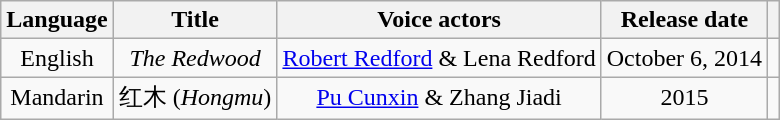<table class="wikitable">
<tr>
<th>Language</th>
<th>Title</th>
<th>Voice actors</th>
<th>Release date</th>
<th></th>
</tr>
<tr>
<td style="text-align: center;">English</td>
<td style="text-align: center;"><em>The Redwood</em></td>
<td style="text-align: center;"><a href='#'>Robert Redford</a> & Lena Redford</td>
<td style="text-align: center;">October 6, 2014</td>
<td style="text-align: center;"></td>
</tr>
<tr>
<td style="text-align: center;">Mandarin</td>
<td style="text-align: center;">红木 (<em>Hongmu</em>)</td>
<td style="text-align: center;"><a href='#'>Pu Cunxin</a> & Zhang Jiadi</td>
<td style="text-align: center;">2015</td>
<td style="text-align: center;"></td>
</tr>
</table>
